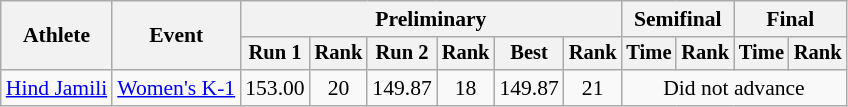<table class="wikitable" style="font-size:90%">
<tr>
<th rowspan=2>Athlete</th>
<th rowspan=2>Event</th>
<th colspan=6>Preliminary</th>
<th colspan=2>Semifinal</th>
<th colspan=2>Final</th>
</tr>
<tr style="font-size:95%">
<th>Run 1</th>
<th>Rank</th>
<th>Run 2</th>
<th>Rank</th>
<th>Best</th>
<th>Rank</th>
<th>Time</th>
<th>Rank</th>
<th>Time</th>
<th>Rank</th>
</tr>
<tr align=center>
<td align=left><a href='#'>Hind Jamili</a></td>
<td align=left><a href='#'>Women's K-1</a></td>
<td>153.00</td>
<td>20</td>
<td>149.87</td>
<td>18</td>
<td>149.87</td>
<td>21</td>
<td colspan=4>Did not advance</td>
</tr>
</table>
